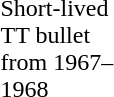<table style="width:90px;">
<tr>
<td><div>Short-lived TT bullet from 1967–1968</div></td>
</tr>
</table>
